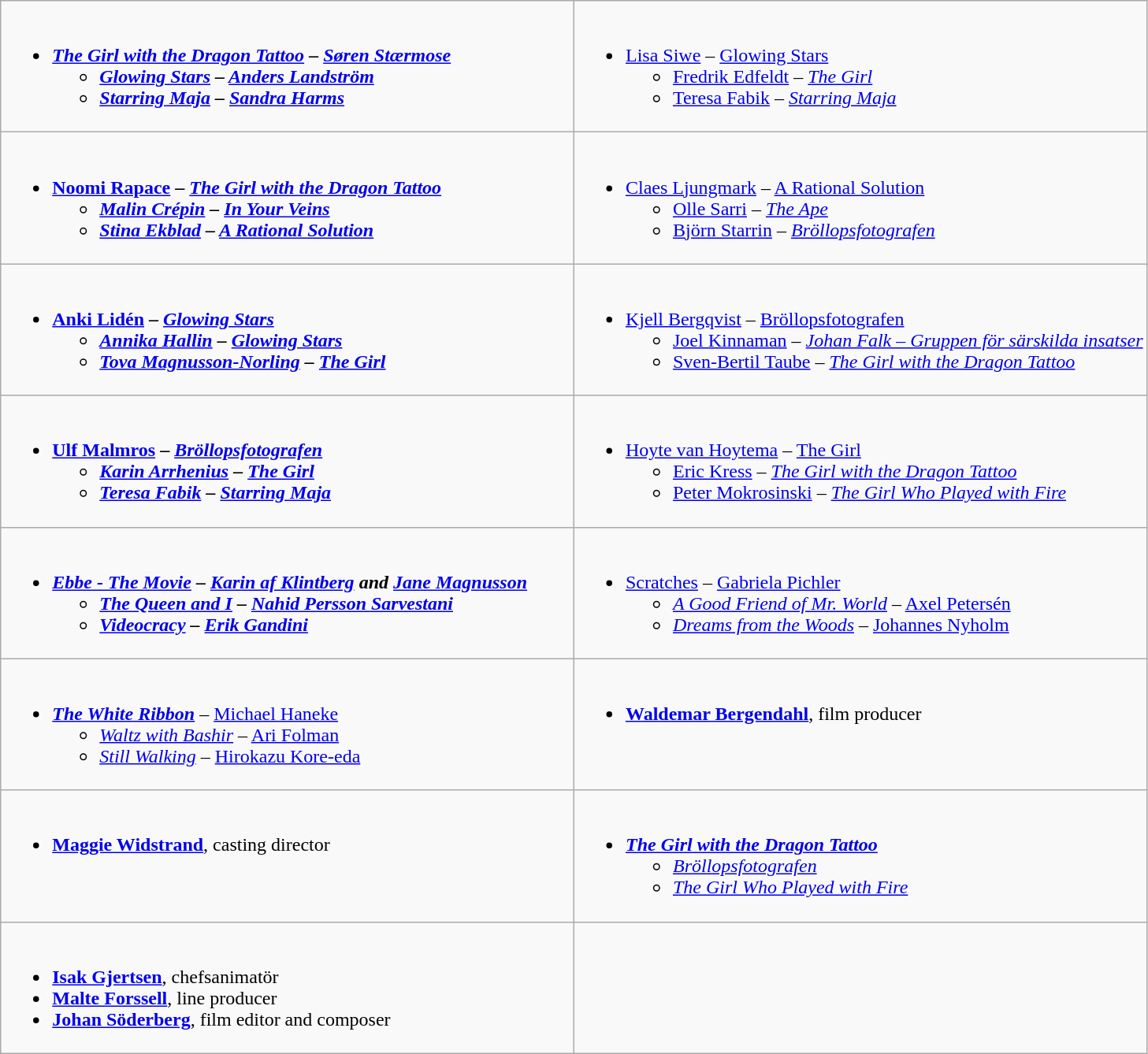<table class=wikitable style="width="150%">
<tr>
<td style="vertical-align:top; width:50%;"><br><ul><li><strong><em><a href='#'>The Girl with the Dragon Tattoo</a><em> – <a href='#'>Søren Stærmose</a><strong><ul><li></em><a href='#'>Glowing Stars</a><em> – <a href='#'>Anders Landström</a></li><li></em><a href='#'>Starring Maja</a><em> – <a href='#'>Sandra Harms</a></li></ul></li></ul></td>
<td style="vertical-align:top; width:50%;"><br><ul><li></strong><a href='#'>Lisa Siwe</a> – </em><a href='#'>Glowing Stars</a></em></strong><ul><li><a href='#'>Fredrik Edfeldt</a> – <em><a href='#'>The Girl</a></em></li><li><a href='#'>Teresa Fabik</a> – <em><a href='#'>Starring Maja</a></em></li></ul></li></ul></td>
</tr>
<tr>
<td style="vertical-align:top; width:50%;"><br><ul><li><strong><a href='#'>Noomi Rapace</a> – <em><a href='#'>The Girl with the Dragon Tattoo</a><strong><em><ul><li><a href='#'>Malin Crépin</a> – </em><a href='#'>In Your Veins</a><em></li><li><a href='#'>Stina Ekblad</a> – </em><a href='#'>A Rational Solution</a><em></li></ul></li></ul></td>
<td style="vertical-align:top; width:50%;"><br><ul><li></strong><a href='#'>Claes Ljungmark</a> – </em><a href='#'>A Rational Solution</a></em></strong><ul><li><a href='#'>Olle Sarri</a> – <em><a href='#'>The Ape</a></em></li><li><a href='#'>Björn Starrin</a> – <em><a href='#'>Bröllopsfotografen</a></em></li></ul></li></ul></td>
</tr>
<tr>
<td style="vertical-align:top; width:50%;"><br><ul><li><strong><a href='#'>Anki Lidén</a> – <em><a href='#'>Glowing Stars</a><strong><em><ul><li><a href='#'>Annika Hallin</a> – </em><a href='#'>Glowing Stars</a><em></li><li><a href='#'>Tova Magnusson-Norling</a> – </em><a href='#'>The Girl</a><em></li></ul></li></ul></td>
<td style="vertical-align:top; width:50%;"><br><ul><li></strong><a href='#'>Kjell Bergqvist</a> – </em><a href='#'>Bröllopsfotografen</a></em></strong><ul><li><a href='#'>Joel Kinnaman</a> – <em><a href='#'>Johan Falk – Gruppen för särskilda insatser</a></em></li><li><a href='#'>Sven-Bertil Taube</a> – <em><a href='#'>The Girl with the Dragon Tattoo</a></em></li></ul></li></ul></td>
</tr>
<tr>
<td style="vertical-align:top; width:50%;"><br><ul><li><strong><a href='#'>Ulf Malmros</a> – <em><a href='#'>Bröllopsfotografen</a><strong><em><ul><li><a href='#'>Karin Arrhenius</a> – </em><a href='#'>The Girl</a><em></li><li><a href='#'>Teresa Fabik</a> – </em><a href='#'>Starring Maja</a><em></li></ul></li></ul></td>
<td style="vertical-align:top; width:50%;"><br><ul><li></strong><a href='#'>Hoyte van Hoytema</a> – </em><a href='#'>The Girl</a></em></strong><ul><li><a href='#'>Eric Kress</a> – <em><a href='#'>The Girl with the Dragon Tattoo</a></em></li><li><a href='#'>Peter Mokrosinski</a> – <em><a href='#'>The Girl Who Played with Fire</a></em></li></ul></li></ul></td>
</tr>
<tr>
<td style="vertical-align:top; width:50%;"><br><ul><li><strong><em><a href='#'>Ebbe - The Movie</a><em> – <a href='#'>Karin af Klintberg</a> and <a href='#'>Jane Magnusson</a><strong><ul><li></em><a href='#'>The Queen and I</a><em> – <a href='#'>Nahid Persson Sarvestani</a></li><li></em><a href='#'>Videocracy</a><em> – <a href='#'>Erik Gandini</a></li></ul></li></ul></td>
<td style="vertical-align:top; width:50%;"><br><ul><li></em></strong><a href='#'>Scratches</a></em> – <a href='#'>Gabriela Pichler</a></strong><ul><li><em><a href='#'>A Good Friend of Mr. World</a></em> – <a href='#'>Axel Petersén</a></li><li><em><a href='#'>Dreams from the Woods</a></em> – <a href='#'>Johannes Nyholm</a></li></ul></li></ul></td>
</tr>
<tr>
<td style="vertical-align:top; width:50%;"><br><ul><li> <strong><em><a href='#'>The White Ribbon</a></em></strong> – <a href='#'>Michael Haneke</a><ul><li> <em><a href='#'>Waltz with Bashir</a></em> – <a href='#'>Ari Folman</a></li><li> <em><a href='#'>Still Walking</a></em> – <a href='#'>Hirokazu Kore-eda</a></li></ul></li></ul></td>
<td style="vertical-align:top; width:50%;"><br><ul><li><strong><a href='#'>Waldemar Bergendahl</a></strong>, film producer</li></ul></td>
</tr>
<tr>
<td style="vertical-align:top; width:50%;"><br><ul><li><strong><a href='#'>Maggie Widstrand</a></strong>, casting director</li></ul></td>
<td style="vertical-align:top; width:50%;"><br><ul><li><strong><em><a href='#'>The Girl with the Dragon Tattoo</a></em></strong><ul><li><em><a href='#'>Bröllopsfotografen</a></em></li><li><em><a href='#'>The Girl Who Played with Fire</a></em></li></ul></li></ul></td>
</tr>
<tr>
<td style="vertical-align:top; width:50%;"><br><ul><li><strong><a href='#'>Isak Gjertsen</a></strong>, chefsanimatör</li><li><strong><a href='#'>Malte Forssell</a></strong>, line producer</li><li><strong><a href='#'>Johan Söderberg</a></strong>, film editor and composer</li></ul></td>
</tr>
</table>
